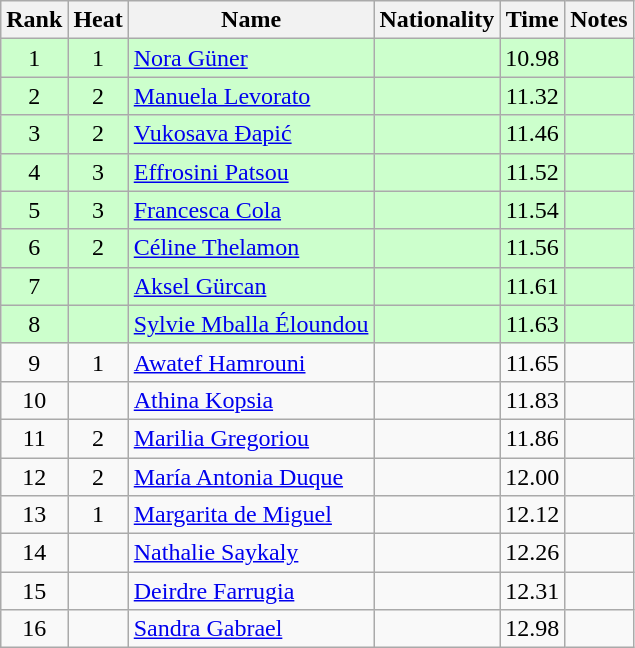<table class="wikitable sortable" style="text-align:center">
<tr>
<th>Rank</th>
<th>Heat</th>
<th>Name</th>
<th>Nationality</th>
<th>Time</th>
<th>Notes</th>
</tr>
<tr bgcolor=ccffcc>
<td>1</td>
<td>1</td>
<td align=left><a href='#'>Nora Güner</a></td>
<td align=left></td>
<td>10.98</td>
<td></td>
</tr>
<tr bgcolor=ccffcc>
<td>2</td>
<td>2</td>
<td align=left><a href='#'>Manuela Levorato</a></td>
<td align=left></td>
<td>11.32</td>
<td></td>
</tr>
<tr bgcolor=ccffcc>
<td>3</td>
<td>2</td>
<td align=left><a href='#'>Vukosava Đapić</a></td>
<td align=left></td>
<td>11.46</td>
<td></td>
</tr>
<tr bgcolor=ccffcc>
<td>4</td>
<td>3</td>
<td align=left><a href='#'>Effrosini Patsou</a></td>
<td align=left></td>
<td>11.52</td>
<td></td>
</tr>
<tr bgcolor=ccffcc>
<td>5</td>
<td>3</td>
<td align=left><a href='#'>Francesca Cola</a></td>
<td align=left></td>
<td>11.54</td>
<td></td>
</tr>
<tr bgcolor=ccffcc>
<td>6</td>
<td>2</td>
<td align=left><a href='#'>Céline Thelamon</a></td>
<td align=left></td>
<td>11.56</td>
<td></td>
</tr>
<tr bgcolor=ccffcc>
<td>7</td>
<td></td>
<td align=left><a href='#'>Aksel Gürcan</a></td>
<td align=left></td>
<td>11.61</td>
<td></td>
</tr>
<tr bgcolor=ccffcc>
<td>8</td>
<td></td>
<td align=left><a href='#'>Sylvie Mballa Éloundou</a></td>
<td align=left></td>
<td>11.63</td>
<td></td>
</tr>
<tr>
<td>9</td>
<td>1</td>
<td align=left><a href='#'>Awatef Hamrouni</a></td>
<td align=left></td>
<td>11.65</td>
<td></td>
</tr>
<tr>
<td>10</td>
<td></td>
<td align=left><a href='#'>Athina Kopsia</a></td>
<td align=left></td>
<td>11.83</td>
<td></td>
</tr>
<tr>
<td>11</td>
<td>2</td>
<td align=left><a href='#'>Marilia Gregoriou</a></td>
<td align=left></td>
<td>11.86</td>
<td></td>
</tr>
<tr>
<td>12</td>
<td>2</td>
<td align=left><a href='#'>María Antonia Duque</a></td>
<td align=left></td>
<td>12.00</td>
<td></td>
</tr>
<tr>
<td>13</td>
<td>1</td>
<td align=left><a href='#'>Margarita de Miguel</a></td>
<td align=left></td>
<td>12.12</td>
<td></td>
</tr>
<tr>
<td>14</td>
<td></td>
<td align=left><a href='#'>Nathalie Saykaly</a></td>
<td align=left></td>
<td>12.26</td>
<td></td>
</tr>
<tr>
<td>15</td>
<td></td>
<td align=left><a href='#'>Deirdre Farrugia</a></td>
<td align=left></td>
<td>12.31</td>
<td></td>
</tr>
<tr>
<td>16</td>
<td></td>
<td align=left><a href='#'>Sandra Gabrael</a></td>
<td align=left></td>
<td>12.98</td>
<td></td>
</tr>
</table>
